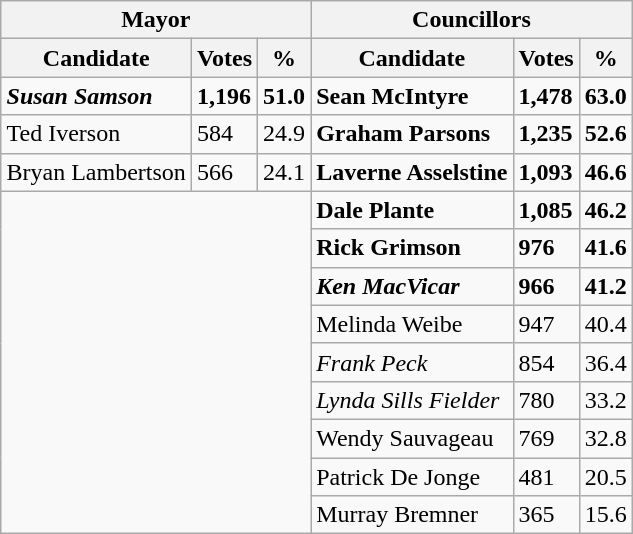<table class="wikitable collapsible collapsed" align="right">
<tr>
<th colspan=3>Mayor</th>
<th colspan=3>Councillors</th>
</tr>
<tr>
<th>Candidate</th>
<th>Votes</th>
<th>%</th>
<th>Candidate</th>
<th>Votes</th>
<th>%</th>
</tr>
<tr>
<td><strong><em>Susan Samson</em></strong></td>
<td><strong>1,196</strong></td>
<td><strong>51.0</strong></td>
<td><strong>Sean McIntyre</strong></td>
<td><strong>1,478</strong></td>
<td><strong>63.0</strong></td>
</tr>
<tr>
<td>Ted Iverson</td>
<td>584</td>
<td>24.9</td>
<td><strong>Graham Parsons</strong></td>
<td><strong>1,235</strong></td>
<td><strong>52.6</strong></td>
</tr>
<tr>
<td>Bryan Lambertson</td>
<td>566</td>
<td>24.1</td>
<td><strong>Laverne Asselstine</strong></td>
<td><strong>1,093</strong></td>
<td><strong>46.6</strong></td>
</tr>
<tr>
<td rowspan=9 colspan=3></td>
<td><strong>Dale Plante</strong></td>
<td><strong>1,085</strong></td>
<td><strong>46.2</strong></td>
</tr>
<tr>
<td><strong>Rick Grimson</strong></td>
<td><strong>976</strong></td>
<td><strong>41.6</strong></td>
</tr>
<tr>
<td><strong><em>Ken MacVicar</em></strong></td>
<td><strong>966</strong></td>
<td><strong>41.2</strong></td>
</tr>
<tr>
<td>Melinda Weibe</td>
<td>947</td>
<td>40.4</td>
</tr>
<tr>
<td><em>Frank Peck</em></td>
<td>854</td>
<td>36.4</td>
</tr>
<tr>
<td><em>Lynda Sills Fielder</em></td>
<td>780</td>
<td>33.2</td>
</tr>
<tr>
<td>Wendy Sauvageau</td>
<td>769</td>
<td>32.8</td>
</tr>
<tr>
<td>Patrick De Jonge</td>
<td>481</td>
<td>20.5</td>
</tr>
<tr>
<td>Murray Bremner</td>
<td>365</td>
<td>15.6</td>
</tr>
</table>
